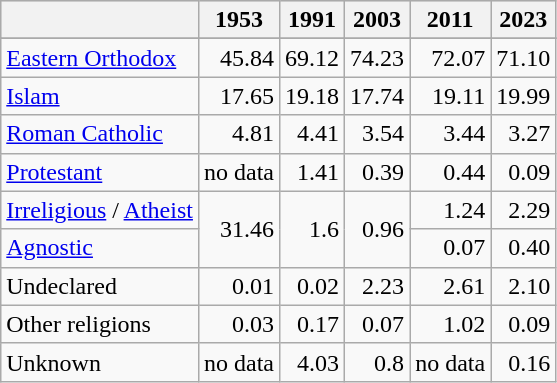<table class="wikitable">
<tr style="background:#e0e0e0;">
<th></th>
<th>1953</th>
<th>1991</th>
<th>2003</th>
<th>2011</th>
<th>2023</th>
</tr>
<tr style="background:#e0e0e0;">
</tr>
<tr>
<td><a href='#'>Eastern Orthodox</a></td>
<td style="text-align:right;">45.84</td>
<td style="text-align:right;">69.12</td>
<td style="text-align:right;">74.23</td>
<td style="text-align:right;">72.07</td>
<td style="text-align:right;">71.10</td>
</tr>
<tr>
<td><a href='#'>Islam</a></td>
<td style="text-align:right;">17.65</td>
<td style="text-align:right;">19.18</td>
<td style="text-align:right;">17.74</td>
<td style="text-align:right;">19.11</td>
<td style="text-align:right;">19.99</td>
</tr>
<tr>
<td><a href='#'>Roman Catholic</a></td>
<td style="text-align:right;">4.81</td>
<td style="text-align:right;">4.41</td>
<td style="text-align:right;">3.54</td>
<td style="text-align:right;">3.44</td>
<td style="text-align:right;">3.27</td>
</tr>
<tr>
<td><a href='#'>Protestant</a></td>
<td style="text-align:right;">no data</td>
<td style="text-align:right;">1.41</td>
<td style="text-align:right;">0.39</td>
<td style="text-align:right;">0.44</td>
<td style="text-align:right;">0.09</td>
</tr>
<tr>
<td><a href='#'>Irreligious</a> / <a href='#'>Atheist</a></td>
<td rowspan="2" style="text-align:right;">31.46</td>
<td rowspan="2" style="text-align:right;">1.6</td>
<td rowspan="2" style="text-align:right;">0.96</td>
<td style="text-align:right;">1.24</td>
<td style="text-align:right;">2.29</td>
</tr>
<tr>
<td><a href='#'>Agnostic</a></td>
<td style="text-align:right;">0.07</td>
<td style="text-align:right;">0.40</td>
</tr>
<tr>
<td>Undeclared</td>
<td style="text-align:right;">0.01</td>
<td style="text-align:right;">0.02</td>
<td style="text-align:right;">2.23</td>
<td style="text-align:right;">2.61</td>
<td style="text-align:right;">2.10</td>
</tr>
<tr>
<td>Other religions</td>
<td style="text-align:right;">0.03</td>
<td style="text-align:right;">0.17</td>
<td style="text-align:right;">0.07</td>
<td style="text-align:right;">1.02</td>
<td style="text-align:right;">0.09</td>
</tr>
<tr>
<td>Unknown</td>
<td style="text-align:right;">no data</td>
<td style="text-align:right;">4.03</td>
<td style="text-align:right;">0.8</td>
<td style="text-align:right;">no data</td>
<td style="text-align:right;">0.16</td>
</tr>
</table>
